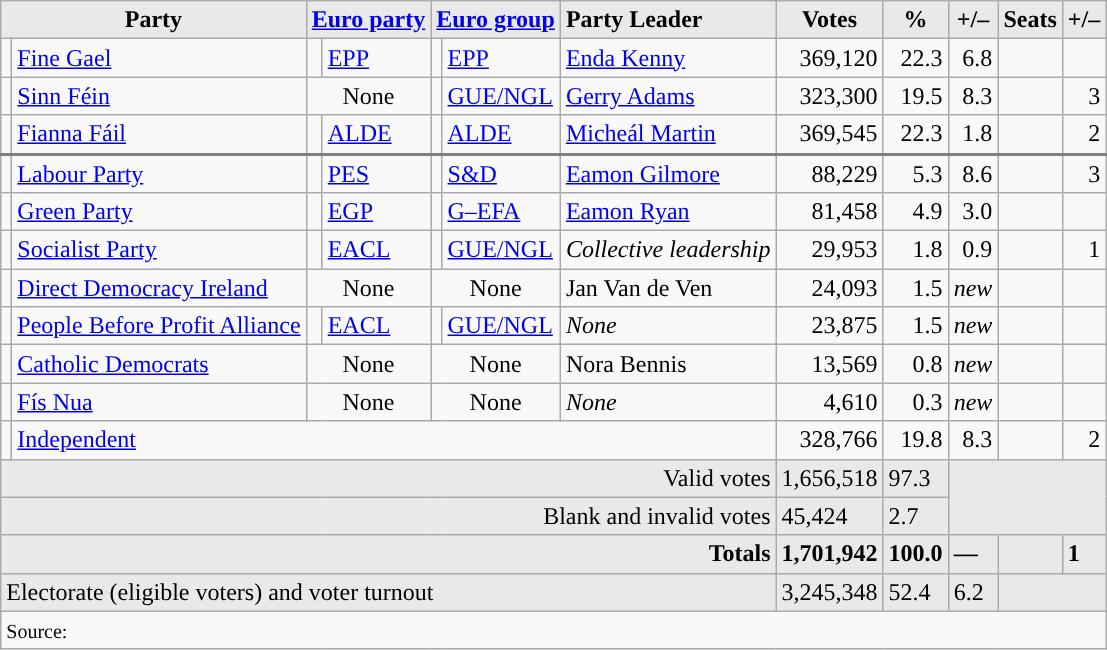<table class="wikitable">
<tr style="text-align:right;">
<th style="background-color:#E9E9E9; width:400;" colspan="2">Party</th>
<th style="background-color:#E9E9E9;text-align:left;" colspan="2"><a href='#'>Euro party</a></th>
<th style="background-color:#E9E9E9;text-align:left;" colspan="2"><a href='#'>Euro group</a></th>
<th style="background-color:#E9E9E9;text-align:left;">Party Leader</th>
<th style="background-color:#E9E9E9; width:50;">Votes</th>
<th style="background-color:#E9E9E9; width:50;">%</th>
<th style="background-color:#E9E9E9; width:50;">+/–</th>
<th style="background-color:#E9E9E9; width:50;">Seats</th>
<th style="background-color:#E9E9E9; width:50;">+/–</th>
</tr>
<tr>
<td style="color:inherit;background-color:"></td>
<td style="text-align:left;"><a href='#'>Fine Gael</a></td>
<td style="color:inherit;background-color:"></td>
<td style="text-align:left;"><a href='#'>EPP</a></td>
<td style="color:inherit;background-color:"></td>
<td style="text-align:left;"><a href='#'>EPP</a></td>
<td style="text-align:left;"><a href='#'>Enda Kenny</a></td>
<td style="text-align:right;">369,120</td>
<td style="text-align:right;">22.3</td>
<td style="text-align:right;">6.8 </td>
<td style="text-align:right;"></td>
<td style="text-align:right;"></td>
</tr>
<tr>
<td style="color:inherit;background-color:"></td>
<td style="text-align:left;"><a href='#'>Sinn Féin</a></td>
<td colspan=2 style="text-align:center;">None</td>
<td style="color:inherit;background-color:"></td>
<td style="text-align:left;"><a href='#'>GUE/NGL</a></td>
<td style="text-align:left;"><a href='#'>Gerry Adams</a></td>
<td style="text-align:right;">323,300</td>
<td style="text-align:right;">19.5</td>
<td style="text-align:right;">8.3 </td>
<td style="text-align:right;"></td>
<td style="text-align:right;">3 </td>
</tr>
<tr>
<td style="color:inherit;background-color:"></td>
<td style="text-align:left;"><a href='#'>Fianna Fáil</a></td>
<td style="color:inherit;background-color:"></td>
<td style="text-align:left;"><a href='#'>ALDE</a></td>
<td style="color:inherit;background-color:"></td>
<td style="text-align:left;"><a href='#'>ALDE</a></td>
<td style="text-align:left;"><a href='#'>Micheál Martin</a></td>
<td style="text-align:right;">369,545</td>
<td style="text-align:right;">22.3</td>
<td style="text-align:right;">1.8 </td>
<td style="text-align:right;"></td>
<td style="text-align:right;">2 </td>
</tr>
<tr style="border-top:2px solid gray;">
<td style="color:inherit;background-color:"></td>
<td style="text-align:left;"><a href='#'>Labour Party</a></td>
<td style="color:inherit;background-color:"></td>
<td style="text-align:left;"><a href='#'>PES</a></td>
<td style="color:inherit;background-color:"></td>
<td style="text-align:left;"><a href='#'>S&D</a></td>
<td style="text-align:left;"><a href='#'>Eamon Gilmore</a></td>
<td style="text-align:right;">88,229</td>
<td style="text-align:right;">5.3</td>
<td style="text-align:right;">8.6 </td>
<td style="text-align:right;"></td>
<td style="text-align:right;">3 </td>
</tr>
<tr>
<td style="color:inherit;background-color:"></td>
<td style="text-align:left;"><a href='#'>Green Party</a></td>
<td style="color:inherit;background-color:"></td>
<td style="text-align:left;"><a href='#'>EGP</a></td>
<td style="color:inherit;background-color:"></td>
<td style="text-align:left;"><a href='#'>G–EFA</a></td>
<td style="text-align:left;"><a href='#'>Eamon Ryan</a></td>
<td style="text-align:right;">81,458</td>
<td style="text-align:right;">4.9</td>
<td style="text-align:right;">3.0 </td>
<td style="text-align:right;"></td>
<td style="text-align:right;"></td>
</tr>
<tr>
<td style="color:inherit;background-color:"></td>
<td style="text-align:left;"><a href='#'>Socialist Party</a></td>
<td style="color:inherit;background-color:"></td>
<td style="text-align:left;"><a href='#'>EACL</a></td>
<td style="color:inherit;background-color:"></td>
<td style="text-align:left;"><a href='#'>GUE/NGL</a></td>
<td style="text-align:left;"><em>Collective leadership</em></td>
<td style="text-align:right;">29,953</td>
<td style="text-align:right;">1.8</td>
<td style="text-align:right;">0.9 </td>
<td style="text-align:right;"></td>
<td style="text-align:right;">1 </td>
</tr>
<tr>
<td style="color:inherit;background-color:"></td>
<td style="text-align:left;"><a href='#'>Direct Democracy Ireland</a></td>
<td colspan=2 style="text-align:center;">None</td>
<td colspan=2 style="text-align:center;">None</td>
<td style="text-align:left;">Jan Van de Ven</td>
<td style="text-align:right;">24,093</td>
<td style="text-align:right;">1.5</td>
<td style="text-align:right;"><em>new</em></td>
<td style="text-align:right;"></td>
<td style="text-align:right;"></td>
</tr>
<tr>
<td style="color:inherit;background-color:"></td>
<td style="text-align:left;"><a href='#'>People Before Profit Alliance</a></td>
<td style="color:inherit;background-color:"></td>
<td style="text-align:left;"><a href='#'>EACL</a></td>
<td style="color:inherit;background-color:"></td>
<td style="text-align:left;"><a href='#'>GUE/NGL</a></td>
<td style="text-align:left;"><em>None</em></td>
<td style="text-align:right;">23,875</td>
<td style="text-align:right;">1.5</td>
<td style="text-align:right;"><em>new</em></td>
<td style="text-align:right;"></td>
<td style="text-align:right;"></td>
</tr>
<tr>
<td style="color:inherit;background-color:"></td>
<td style="text-align:left;"><a href='#'>Catholic Democrats</a></td>
<td colspan=2 style="text-align:center;">None</td>
<td colspan=2 style="text-align:center;">None</td>
<td style="text-align:left;">Nora Bennis</td>
<td style="text-align:right;">13,569</td>
<td style="text-align:right;">0.8</td>
<td style="text-align:right;"><em>new</em></td>
<td style="text-align:right;"></td>
<td style="text-align:right;"></td>
</tr>
<tr>
<td style="color:inherit;background-color:"></td>
<td style="text-align:left;"><a href='#'>Fís Nua</a></td>
<td colspan=2 style="text-align:center;">None</td>
<td colspan=2 style="text-align:center;">None</td>
<td style="text-align:left;"><em>None</em></td>
<td style="text-align:right;">4,610</td>
<td style="text-align:right;">0.3</td>
<td style="text-align:right;"><em>new</em></td>
<td style="text-align:right;"></td>
<td style="text-align:right;"></td>
</tr>
<tr>
<td style="color:inherit;background-color:"></td>
<td style="text-align:left;" colspan=6><a href='#'>Independent</a></td>
<td style="text-align:right;">328,766</td>
<td style="text-align:right;">19.8</td>
<td style="text-align:right;">8.3 </td>
<td style="text-align:right;"></td>
<td style="text-align:right;">2 </td>
</tr>
<tr style="background-color:#E9E9E9">
<td style="text-align:right;" colspan="7">Valid votes</td>
<td>1,656,518</td>
<td>97.3</td>
<td colspan="3" rowspan="2"></td>
</tr>
<tr style="background-color:#E9E9E9">
<td style="text-align:right;" colspan="7">Blank and invalid votes</td>
<td>45,424</td>
<td>2.7</td>
</tr>
<tr style="background-color:#E9E9E9">
<td style="text-align:right;" colspan="7"><strong>Totals</strong></td>
<td><strong>1,701,942</strong></td>
<td><strong>100.0</strong></td>
<td><strong>—</strong></td>
<td><strong></strong></td>
<td><strong>1 </strong></td>
</tr>
<tr style="background-color:#E9E9E9">
<td colspan="7">Electorate (eligible voters) and voter turnout</td>
<td>3,245,348</td>
<td>52.4</td>
<td>6.2 </td>
<td colspan="2"></td>
</tr>
<tr>
<td colspan="12" style="text-align:left;"><small>Source: </small></td>
</tr>
</table>
